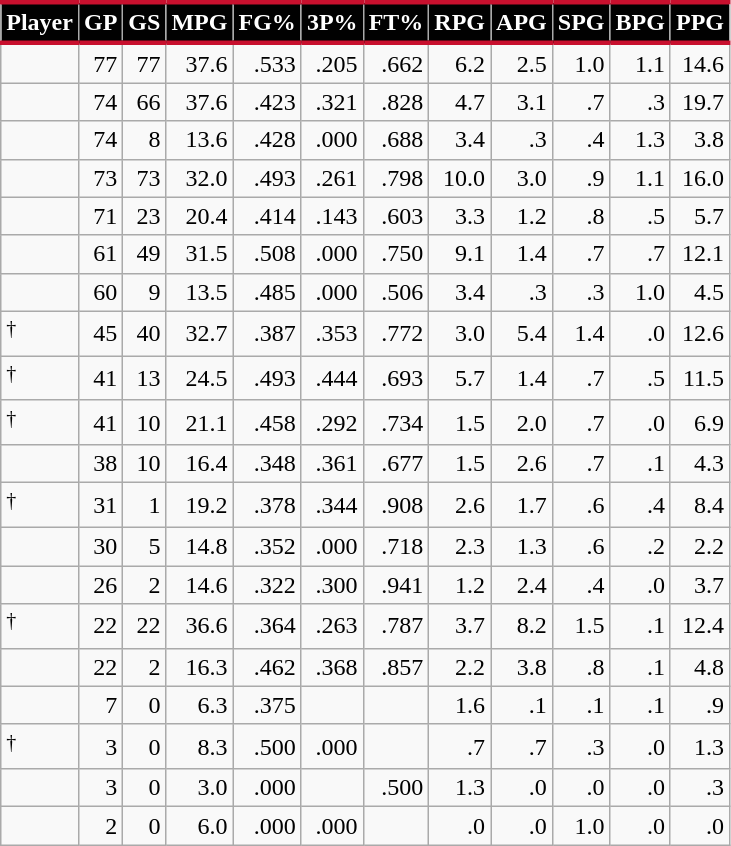<table class="wikitable sortable" style="text-align:right;">
<tr>
<th style="background:#010101; color:#FFFFFF; border-top:#C8102E 3px solid; border-bottom:#C8102E 3px solid;">Player</th>
<th style="background:#010101; color:#FFFFFF; border-top:#C8102E 3px solid; border-bottom:#C8102E 3px solid;">GP</th>
<th style="background:#010101; color:#FFFFFF; border-top:#C8102E 3px solid; border-bottom:#C8102E 3px solid;">GS</th>
<th style="background:#010101; color:#FFFFFF; border-top:#C8102E 3px solid; border-bottom:#C8102E 3px solid;">MPG</th>
<th style="background:#010101; color:#FFFFFF; border-top:#C8102E 3px solid; border-bottom:#C8102E 3px solid;">FG%</th>
<th style="background:#010101; color:#FFFFFF; border-top:#C8102E 3px solid; border-bottom:#C8102E 3px solid;">3P%</th>
<th style="background:#010101; color:#FFFFFF; border-top:#C8102E 3px solid; border-bottom:#C8102E 3px solid;">FT%</th>
<th style="background:#010101; color:#FFFFFF; border-top:#C8102E 3px solid; border-bottom:#C8102E 3px solid;">RPG</th>
<th style="background:#010101; color:#FFFFFF; border-top:#C8102E 3px solid; border-bottom:#C8102E 3px solid;">APG</th>
<th style="background:#010101; color:#FFFFFF; border-top:#C8102E 3px solid; border-bottom:#C8102E 3px solid;">SPG</th>
<th style="background:#010101; color:#FFFFFF; border-top:#C8102E 3px solid; border-bottom:#C8102E 3px solid;">BPG</th>
<th style="background:#010101; color:#FFFFFF; border-top:#C8102E 3px solid; border-bottom:#C8102E 3px solid;">PPG</th>
</tr>
<tr>
<td style="text-align:left;"></td>
<td>77</td>
<td>77</td>
<td>37.6</td>
<td>.533</td>
<td>.205</td>
<td>.662</td>
<td>6.2</td>
<td>2.5</td>
<td>1.0</td>
<td>1.1</td>
<td>14.6</td>
</tr>
<tr>
<td style="text-align:left;"></td>
<td>74</td>
<td>66</td>
<td>37.6</td>
<td>.423</td>
<td>.321</td>
<td>.828</td>
<td>4.7</td>
<td>3.1</td>
<td>.7</td>
<td>.3</td>
<td>19.7</td>
</tr>
<tr>
<td style="text-align:left;"></td>
<td>74</td>
<td>8</td>
<td>13.6</td>
<td>.428</td>
<td>.000</td>
<td>.688</td>
<td>3.4</td>
<td>.3</td>
<td>.4</td>
<td>1.3</td>
<td>3.8</td>
</tr>
<tr>
<td style="text-align:left;"></td>
<td>73</td>
<td>73</td>
<td>32.0</td>
<td>.493</td>
<td>.261</td>
<td>.798</td>
<td>10.0</td>
<td>3.0</td>
<td>.9</td>
<td>1.1</td>
<td>16.0</td>
</tr>
<tr>
<td style="text-align:left;"></td>
<td>71</td>
<td>23</td>
<td>20.4</td>
<td>.414</td>
<td>.143</td>
<td>.603</td>
<td>3.3</td>
<td>1.2</td>
<td>.8</td>
<td>.5</td>
<td>5.7</td>
</tr>
<tr>
<td style="text-align:left;"></td>
<td>61</td>
<td>49</td>
<td>31.5</td>
<td>.508</td>
<td>.000</td>
<td>.750</td>
<td>9.1</td>
<td>1.4</td>
<td>.7</td>
<td>.7</td>
<td>12.1</td>
</tr>
<tr>
<td style="text-align:left;"></td>
<td>60</td>
<td>9</td>
<td>13.5</td>
<td>.485</td>
<td>.000</td>
<td>.506</td>
<td>3.4</td>
<td>.3</td>
<td>.3</td>
<td>1.0</td>
<td>4.5</td>
</tr>
<tr>
<td style="text-align:left;"><sup>†</sup></td>
<td>45</td>
<td>40</td>
<td>32.7</td>
<td>.387</td>
<td>.353</td>
<td>.772</td>
<td>3.0</td>
<td>5.4</td>
<td>1.4</td>
<td>.0</td>
<td>12.6</td>
</tr>
<tr>
<td style="text-align:left;"><sup>†</sup></td>
<td>41</td>
<td>13</td>
<td>24.5</td>
<td>.493</td>
<td>.444</td>
<td>.693</td>
<td>5.7</td>
<td>1.4</td>
<td>.7</td>
<td>.5</td>
<td>11.5</td>
</tr>
<tr>
<td style="text-align:left;"><sup>†</sup></td>
<td>41</td>
<td>10</td>
<td>21.1</td>
<td>.458</td>
<td>.292</td>
<td>.734</td>
<td>1.5</td>
<td>2.0</td>
<td>.7</td>
<td>.0</td>
<td>6.9</td>
</tr>
<tr>
<td style="text-align:left;"></td>
<td>38</td>
<td>10</td>
<td>16.4</td>
<td>.348</td>
<td>.361</td>
<td>.677</td>
<td>1.5</td>
<td>2.6</td>
<td>.7</td>
<td>.1</td>
<td>4.3</td>
</tr>
<tr>
<td style="text-align:left;"><sup>†</sup></td>
<td>31</td>
<td>1</td>
<td>19.2</td>
<td>.378</td>
<td>.344</td>
<td>.908</td>
<td>2.6</td>
<td>1.7</td>
<td>.6</td>
<td>.4</td>
<td>8.4</td>
</tr>
<tr>
<td style="text-align:left;"></td>
<td>30</td>
<td>5</td>
<td>14.8</td>
<td>.352</td>
<td>.000</td>
<td>.718</td>
<td>2.3</td>
<td>1.3</td>
<td>.6</td>
<td>.2</td>
<td>2.2</td>
</tr>
<tr>
<td style="text-align:left;"></td>
<td>26</td>
<td>2</td>
<td>14.6</td>
<td>.322</td>
<td>.300</td>
<td>.941</td>
<td>1.2</td>
<td>2.4</td>
<td>.4</td>
<td>.0</td>
<td>3.7</td>
</tr>
<tr>
<td style="text-align:left;"><sup>†</sup></td>
<td>22</td>
<td>22</td>
<td>36.6</td>
<td>.364</td>
<td>.263</td>
<td>.787</td>
<td>3.7</td>
<td>8.2</td>
<td>1.5</td>
<td>.1</td>
<td>12.4</td>
</tr>
<tr>
<td style="text-align:left;"></td>
<td>22</td>
<td>2</td>
<td>16.3</td>
<td>.462</td>
<td>.368</td>
<td>.857</td>
<td>2.2</td>
<td>3.8</td>
<td>.8</td>
<td>.1</td>
<td>4.8</td>
</tr>
<tr>
<td style="text-align:left;"></td>
<td>7</td>
<td>0</td>
<td>6.3</td>
<td>.375</td>
<td></td>
<td></td>
<td>1.6</td>
<td>.1</td>
<td>.1</td>
<td>.1</td>
<td>.9</td>
</tr>
<tr>
<td style="text-align:left;"><sup>†</sup></td>
<td>3</td>
<td>0</td>
<td>8.3</td>
<td>.500</td>
<td>.000</td>
<td></td>
<td>.7</td>
<td>.7</td>
<td>.3</td>
<td>.0</td>
<td>1.3</td>
</tr>
<tr>
<td style="text-align:left;"></td>
<td>3</td>
<td>0</td>
<td>3.0</td>
<td>.000</td>
<td></td>
<td>.500</td>
<td>1.3</td>
<td>.0</td>
<td>.0</td>
<td>.0</td>
<td>.3</td>
</tr>
<tr>
<td style="text-align:left;"></td>
<td>2</td>
<td>0</td>
<td>6.0</td>
<td>.000</td>
<td>.000</td>
<td></td>
<td>.0</td>
<td>.0</td>
<td>1.0</td>
<td>.0</td>
<td>.0</td>
</tr>
</table>
